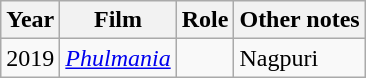<table class="wikitable">
<tr>
<th>Year</th>
<th>Film</th>
<th>Role</th>
<th>Other notes</th>
</tr>
<tr>
<td>2019</td>
<td><em><a href='#'>Phulmania</a></em></td>
<td></td>
<td>Nagpuri</td>
</tr>
</table>
